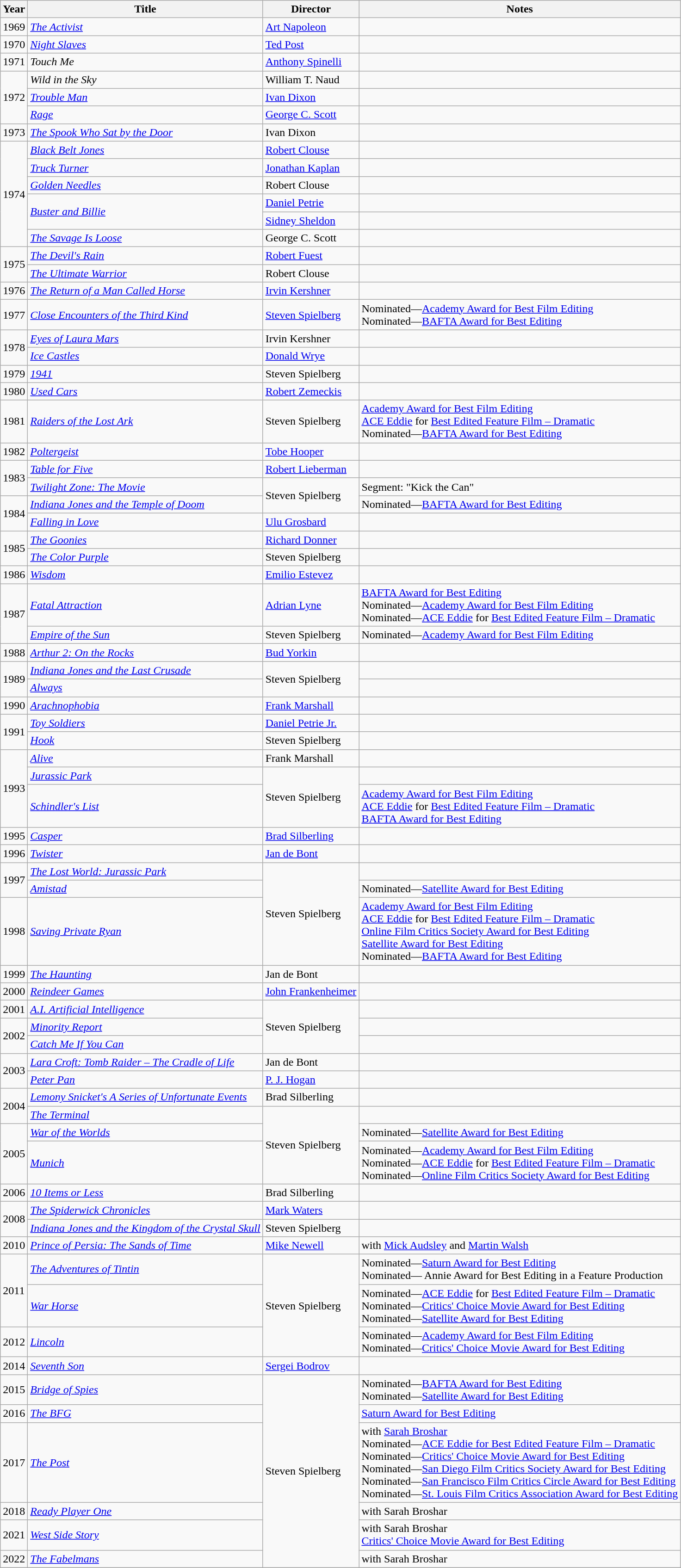<table class="wikitable sortable">
<tr>
<th>Year</th>
<th>Title</th>
<th>Director</th>
<th>Notes</th>
</tr>
<tr>
<td>1969</td>
<td><em><a href='#'>The Activist</a></em></td>
<td><a href='#'>Art Napoleon</a></td>
<td></td>
</tr>
<tr>
<td>1970</td>
<td><em><a href='#'>Night Slaves</a></em></td>
<td><a href='#'>Ted Post</a></td>
<td></td>
</tr>
<tr>
<td>1971</td>
<td><em>Touch Me</em></td>
<td><a href='#'>Anthony Spinelli</a></td>
<td></td>
</tr>
<tr>
<td rowspan="3">1972</td>
<td><em>Wild in the Sky</em></td>
<td>William T. Naud</td>
<td></td>
</tr>
<tr>
<td><em><a href='#'>Trouble Man</a></em></td>
<td><a href='#'>Ivan Dixon</a></td>
<td></td>
</tr>
<tr>
<td><em><a href='#'>Rage</a></em></td>
<td><a href='#'>George C. Scott</a></td>
<td></td>
</tr>
<tr>
<td>1973</td>
<td><em><a href='#'>The Spook Who Sat by the Door</a></em></td>
<td>Ivan Dixon</td>
<td></td>
</tr>
<tr>
<td rowspan="6">1974</td>
<td><em><a href='#'>Black Belt Jones</a></em></td>
<td><a href='#'>Robert Clouse</a></td>
<td></td>
</tr>
<tr>
<td><em><a href='#'>Truck Turner</a></em></td>
<td><a href='#'>Jonathan Kaplan</a></td>
<td></td>
</tr>
<tr>
<td><em><a href='#'>Golden Needles</a></em></td>
<td>Robert Clouse</td>
<td></td>
</tr>
<tr>
<td rowspan=2><em><a href='#'>Buster and Billie</a></em></td>
<td><a href='#'>Daniel Petrie</a></td>
<td></td>
</tr>
<tr>
<td><a href='#'>Sidney Sheldon</a></td>
<td></td>
</tr>
<tr>
<td><em><a href='#'>The Savage Is Loose</a></em></td>
<td>George C. Scott</td>
<td></td>
</tr>
<tr>
<td rowspan="2">1975</td>
<td><em><a href='#'>The Devil's Rain</a></em></td>
<td><a href='#'>Robert Fuest</a></td>
<td></td>
</tr>
<tr>
<td><em><a href='#'>The Ultimate Warrior</a></em></td>
<td>Robert Clouse</td>
<td></td>
</tr>
<tr>
<td>1976</td>
<td><em><a href='#'>The Return of a Man Called Horse</a></em></td>
<td><a href='#'>Irvin Kershner</a></td>
<td></td>
</tr>
<tr>
<td>1977</td>
<td><em><a href='#'>Close Encounters of the Third Kind</a></em></td>
<td><a href='#'>Steven Spielberg</a></td>
<td>Nominated—<a href='#'>Academy Award for Best Film Editing</a><br>Nominated—<a href='#'>BAFTA Award for Best Editing</a></td>
</tr>
<tr>
<td rowspan="2">1978</td>
<td><em><a href='#'>Eyes of Laura Mars</a></em></td>
<td>Irvin Kershner</td>
<td></td>
</tr>
<tr>
<td><em><a href='#'>Ice Castles</a></em></td>
<td><a href='#'>Donald Wrye</a></td>
<td></td>
</tr>
<tr>
<td>1979</td>
<td><em><a href='#'>1941</a></em></td>
<td>Steven Spielberg</td>
<td></td>
</tr>
<tr>
<td>1980</td>
<td><em><a href='#'>Used Cars</a></em></td>
<td><a href='#'>Robert Zemeckis</a></td>
<td></td>
</tr>
<tr>
<td>1981</td>
<td><em><a href='#'>Raiders of the Lost Ark</a></em></td>
<td>Steven Spielberg</td>
<td><a href='#'>Academy Award for Best Film Editing</a><br><a href='#'>ACE Eddie</a> for <a href='#'>Best Edited Feature Film – Dramatic</a><br>Nominated—<a href='#'>BAFTA Award for Best Editing</a></td>
</tr>
<tr>
<td>1982</td>
<td><em><a href='#'>Poltergeist</a></em></td>
<td><a href='#'>Tobe Hooper</a></td>
<td></td>
</tr>
<tr>
<td rowspan="2">1983</td>
<td><em><a href='#'>Table for Five</a></em></td>
<td><a href='#'>Robert Lieberman</a></td>
<td></td>
</tr>
<tr>
<td><em><a href='#'>Twilight Zone: The Movie</a></em></td>
<td rowspan="2">Steven Spielberg</td>
<td>Segment: "Kick the Can"</td>
</tr>
<tr>
<td rowspan="2">1984</td>
<td><em><a href='#'>Indiana Jones and the Temple of Doom</a></em></td>
<td>Nominated—<a href='#'>BAFTA Award for Best Editing</a></td>
</tr>
<tr>
<td><em><a href='#'>Falling in Love</a></em></td>
<td><a href='#'>Ulu Grosbard</a></td>
<td></td>
</tr>
<tr>
<td rowspan="2">1985</td>
<td><em><a href='#'>The Goonies</a></em></td>
<td><a href='#'>Richard Donner</a></td>
<td></td>
</tr>
<tr>
<td><em><a href='#'>The Color Purple</a></em></td>
<td>Steven Spielberg</td>
<td></td>
</tr>
<tr>
<td>1986</td>
<td><em><a href='#'>Wisdom</a></em></td>
<td><a href='#'>Emilio Estevez</a></td>
<td></td>
</tr>
<tr>
<td rowspan="2">1987</td>
<td><em><a href='#'>Fatal Attraction</a></em></td>
<td><a href='#'>Adrian Lyne</a></td>
<td><a href='#'>BAFTA Award for Best Editing</a><br>Nominated—<a href='#'>Academy Award for Best Film Editing</a><br>Nominated—<a href='#'>ACE Eddie</a> for <a href='#'>Best Edited Feature Film – Dramatic</a></td>
</tr>
<tr>
<td><em><a href='#'>Empire of the Sun</a></em></td>
<td>Steven Spielberg</td>
<td>Nominated—<a href='#'>Academy Award for Best Film Editing</a></td>
</tr>
<tr>
<td>1988</td>
<td><em><a href='#'>Arthur 2: On the Rocks</a></em></td>
<td><a href='#'>Bud Yorkin</a></td>
<td></td>
</tr>
<tr>
<td rowspan="2">1989</td>
<td><em><a href='#'>Indiana Jones and the Last Crusade</a></em></td>
<td rowspan=2>Steven Spielberg</td>
<td></td>
</tr>
<tr>
<td><em><a href='#'>Always</a></em></td>
<td></td>
</tr>
<tr>
<td>1990</td>
<td><em><a href='#'>Arachnophobia</a></em></td>
<td><a href='#'>Frank Marshall</a></td>
<td></td>
</tr>
<tr>
<td rowspan="2">1991</td>
<td><em><a href='#'>Toy Soldiers</a></em></td>
<td><a href='#'>Daniel Petrie Jr.</a></td>
<td></td>
</tr>
<tr>
<td><em><a href='#'>Hook</a></em></td>
<td>Steven Spielberg</td>
<td></td>
</tr>
<tr>
<td rowspan="3">1993</td>
<td><em><a href='#'>Alive</a></em></td>
<td>Frank Marshall</td>
<td></td>
</tr>
<tr>
<td><em><a href='#'>Jurassic Park</a></em></td>
<td rowspan=2>Steven Spielberg</td>
<td></td>
</tr>
<tr>
<td><em><a href='#'>Schindler's List</a></em></td>
<td><a href='#'>Academy Award for Best Film Editing</a><br><a href='#'>ACE Eddie</a> for <a href='#'>Best Edited Feature Film – Dramatic</a><br><a href='#'>BAFTA Award for Best Editing</a></td>
</tr>
<tr>
<td>1995</td>
<td><em><a href='#'>Casper</a></em></td>
<td><a href='#'>Brad Silberling</a></td>
<td></td>
</tr>
<tr>
<td>1996</td>
<td><em><a href='#'>Twister</a></em></td>
<td><a href='#'>Jan de Bont</a></td>
<td></td>
</tr>
<tr>
<td rowspan="2">1997</td>
<td><em><a href='#'>The Lost World: Jurassic Park</a></em></td>
<td rowspan=3>Steven Spielberg</td>
<td></td>
</tr>
<tr>
<td><em><a href='#'>Amistad</a></em></td>
<td>Nominated—<a href='#'>Satellite Award for Best Editing</a></td>
</tr>
<tr>
<td>1998</td>
<td><em><a href='#'>Saving Private Ryan</a></em></td>
<td><a href='#'>Academy Award for Best Film Editing</a><br><a href='#'>ACE Eddie</a> for <a href='#'>Best Edited Feature Film – Dramatic</a><br><a href='#'>Online Film Critics Society Award for Best Editing</a><br><a href='#'>Satellite Award for Best Editing</a><br>Nominated—<a href='#'>BAFTA Award for Best Editing</a></td>
</tr>
<tr>
<td>1999</td>
<td><em><a href='#'>The Haunting</a></em></td>
<td>Jan de Bont</td>
<td></td>
</tr>
<tr>
<td>2000</td>
<td><em><a href='#'>Reindeer Games</a></em></td>
<td><a href='#'>John Frankenheimer</a></td>
<td></td>
</tr>
<tr>
<td>2001</td>
<td><em><a href='#'>A.I. Artificial Intelligence</a></em></td>
<td rowspan=3>Steven Spielberg</td>
<td></td>
</tr>
<tr>
<td rowspan="2">2002</td>
<td><em><a href='#'>Minority Report</a></em></td>
<td></td>
</tr>
<tr>
<td><em><a href='#'>Catch Me If You Can</a></em></td>
<td></td>
</tr>
<tr>
<td rowspan="2">2003</td>
<td><em><a href='#'>Lara Croft: Tomb Raider – The Cradle of Life</a></em></td>
<td>Jan de Bont</td>
<td></td>
</tr>
<tr>
<td><em><a href='#'>Peter Pan</a></em></td>
<td><a href='#'>P. J. Hogan</a></td>
<td></td>
</tr>
<tr>
<td rowspan="2">2004</td>
<td><em><a href='#'>Lemony Snicket's A Series of Unfortunate Events</a></em></td>
<td>Brad Silberling</td>
<td></td>
</tr>
<tr>
<td><em><a href='#'>The Terminal</a></em></td>
<td rowspan=3>Steven Spielberg</td>
<td></td>
</tr>
<tr>
<td rowspan="2">2005</td>
<td><em><a href='#'>War of the Worlds</a></em></td>
<td>Nominated—<a href='#'>Satellite Award for Best Editing</a></td>
</tr>
<tr>
<td><em><a href='#'>Munich</a></em></td>
<td>Nominated—<a href='#'>Academy Award for Best Film Editing</a><br>Nominated—<a href='#'>ACE Eddie</a> for <a href='#'>Best Edited Feature Film – Dramatic</a><br>Nominated—<a href='#'>Online Film Critics Society Award for Best Editing</a></td>
</tr>
<tr>
<td>2006</td>
<td><em><a href='#'>10 Items or Less</a></em></td>
<td>Brad Silberling</td>
<td></td>
</tr>
<tr>
<td rowspan="2">2008</td>
<td><em><a href='#'>The Spiderwick Chronicles</a></em></td>
<td><a href='#'>Mark Waters</a></td>
<td></td>
</tr>
<tr>
<td><em><a href='#'>Indiana Jones and the Kingdom of the Crystal Skull</a></em></td>
<td>Steven Spielberg</td>
<td></td>
</tr>
<tr>
<td>2010</td>
<td><em><a href='#'>Prince of Persia: The Sands of Time</a></em></td>
<td><a href='#'>Mike Newell</a></td>
<td>with <a href='#'>Mick Audsley</a> and <a href='#'>Martin Walsh</a></td>
</tr>
<tr>
<td rowspan="2">2011</td>
<td><em><a href='#'>The Adventures of Tintin</a></em></td>
<td rowspan="3">Steven Spielberg</td>
<td>Nominated—<a href='#'>Saturn Award for Best Editing</a><br>Nominated— Annie Award for Best Editing in a Feature Production</td>
</tr>
<tr>
<td><em><a href='#'>War Horse</a></em></td>
<td>Nominated—<a href='#'>ACE Eddie</a> for <a href='#'>Best Edited Feature Film – Dramatic</a><br>Nominated—<a href='#'>Critics' Choice Movie Award for Best Editing</a><br>Nominated—<a href='#'>Satellite Award for Best Editing</a></td>
</tr>
<tr>
<td>2012</td>
<td><em><a href='#'>Lincoln</a></em></td>
<td>Nominated—<a href='#'>Academy Award for Best Film Editing</a><br>Nominated—<a href='#'>Critics' Choice Movie Award for Best Editing</a></td>
</tr>
<tr>
<td>2014</td>
<td><a href='#'><em>Seventh Son</em></a></td>
<td><a href='#'>Sergei Bodrov</a></td>
<td></td>
</tr>
<tr>
<td>2015</td>
<td><em><a href='#'>Bridge of Spies</a></em></td>
<td rowspan="6">Steven Spielberg</td>
<td>Nominated—<a href='#'>BAFTA Award for Best Editing</a><br>Nominated—<a href='#'>Satellite Award for Best Editing</a></td>
</tr>
<tr>
<td>2016</td>
<td><em><a href='#'>The BFG</a></em></td>
<td><a href='#'>Saturn Award for Best Editing</a></td>
</tr>
<tr>
<td>2017</td>
<td><em><a href='#'>The Post</a></em></td>
<td>with <a href='#'>Sarah Broshar</a><br>Nominated—<a href='#'>ACE Eddie for Best Edited Feature Film – Dramatic</a><br>Nominated—<a href='#'>Critics' Choice Movie Award for Best Editing</a><br>Nominated—<a href='#'>San Diego Film Critics Society Award for Best Editing</a><br>Nominated—<a href='#'>San Francisco Film Critics Circle Award for Best Editing</a><br>Nominated—<a href='#'>St. Louis Film Critics Association Award for Best Editing</a></td>
</tr>
<tr>
<td>2018</td>
<td><em><a href='#'>Ready Player One</a></em></td>
<td>with Sarah Broshar</td>
</tr>
<tr>
<td>2021</td>
<td><em><a href='#'>West Side Story</a></em></td>
<td>with Sarah Broshar<br><a href='#'>Critics' Choice Movie Award for Best Editing</a></td>
</tr>
<tr>
<td>2022</td>
<td><em><a href='#'>The Fabelmans</a></em></td>
<td>with Sarah Broshar</td>
</tr>
<tr>
</tr>
</table>
